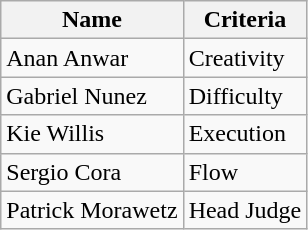<table class="wikitable">
<tr>
<th>Name</th>
<th>Criteria</th>
</tr>
<tr>
<td> Anan Anwar</td>
<td>Creativity</td>
</tr>
<tr>
<td> Gabriel Nunez</td>
<td>Difficulty</td>
</tr>
<tr>
<td> Kie Willis</td>
<td>Execution</td>
</tr>
<tr>
<td> Sergio Cora</td>
<td>Flow</td>
</tr>
<tr>
<td> Patrick Morawetz</td>
<td>Head Judge</td>
</tr>
</table>
